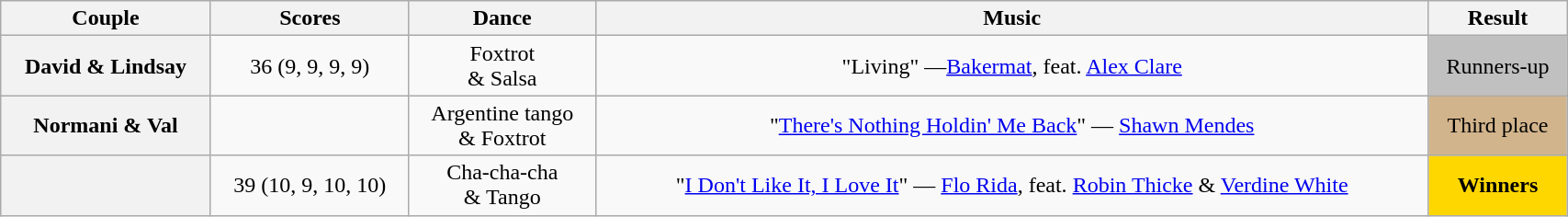<table class="wikitable sortable" style="text-align:center; width:90%">
<tr>
<th scope="col">Couple</th>
<th scope="col">Scores</th>
<th scope="col" class="unsortable">Dance</th>
<th scope="col" class="unsortable">Music</th>
<th scope="col" class="unsortable">Result</th>
</tr>
<tr>
<th scope="row">David & Lindsay</th>
<td>36 (9, 9, 9, 9)</td>
<td>Foxtrot<br>& Salsa</td>
<td>"Living"  —<a href='#'>Bakermat</a>, feat. <a href='#'>Alex Clare</a></td>
<td bgcolor=silver>Runners-up</td>
</tr>
<tr>
<th scope="row">Normani & Val</th>
<td></td>
<td>Argentine tango<br>& Foxtrot</td>
<td>"<a href='#'>There's Nothing Holdin' Me Back</a>" — <a href='#'>Shawn Mendes</a></td>
<td bgcolor=tan>Third place</td>
</tr>
<tr>
<th scope="row"></th>
<td>39 (10, 9, 10, 10)</td>
<td>Cha-cha-cha<br>& Tango</td>
<td>"<a href='#'>I Don't Like It, I Love It</a>" — <a href='#'>Flo Rida</a>, feat. <a href='#'>Robin Thicke</a> & <a href='#'>Verdine White</a></td>
<td bgcolor=gold><strong>Winners</strong></td>
</tr>
</table>
